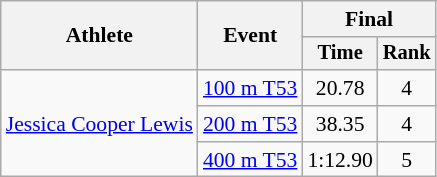<table class=wikitable style="font-size:90%">
<tr>
<th rowspan="2">Athlete</th>
<th rowspan="2">Event</th>
<th colspan="2">Final</th>
</tr>
<tr style="font-size:95%">
<th>Time</th>
<th>Rank</th>
</tr>
<tr align=center>
<td align=left rowspan="3"><a href='#'>Jessica Cooper Lewis</a></td>
<td align=left><a href='#'>100 m T53</a></td>
<td>20.78</td>
<td>4</td>
</tr>
<tr align=center>
<td align=left><a href='#'>200 m T53</a></td>
<td>38.35</td>
<td>4</td>
</tr>
<tr align=center>
<td align=left><a href='#'>400 m T53</a></td>
<td>1:12.90</td>
<td>5</td>
</tr>
</table>
